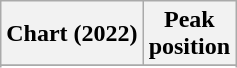<table class="wikitable sortable plainrowheaders" style="text-align:center">
<tr>
<th scope="col">Chart (2022)</th>
<th scope="col">Peak<br>position</th>
</tr>
<tr>
</tr>
<tr>
</tr>
<tr>
</tr>
</table>
